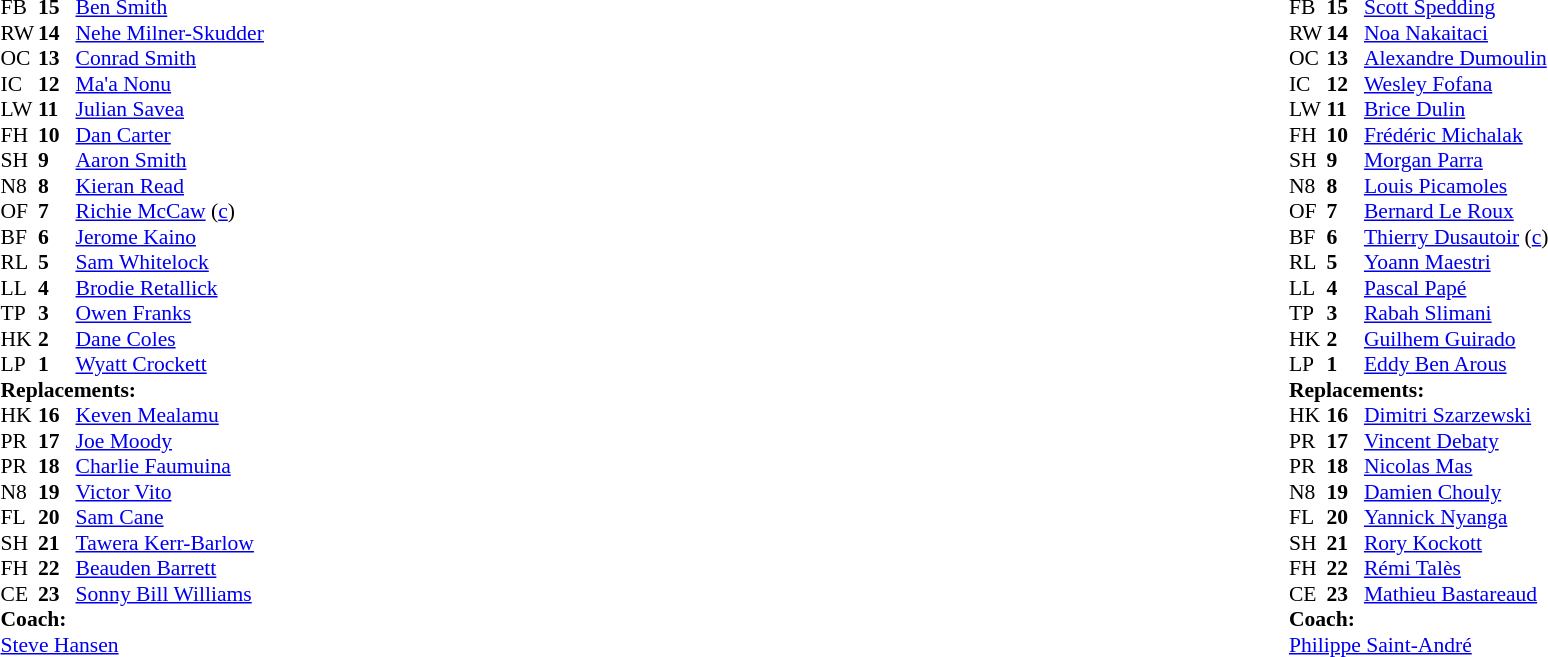<table style="width:100%">
<tr>
<td style="vertical-align:top;width:50%"><br><table style="font-size:90%" cellspacing="0" cellpadding="0">
<tr>
<th width="25"></th>
<th width="25"></th>
</tr>
<tr>
<td>FB</td>
<td><strong>15</strong></td>
<td><a href='#'>Ben Smith</a></td>
</tr>
<tr>
<td>RW</td>
<td><strong>14</strong></td>
<td><a href='#'>Nehe Milner-Skudder</a></td>
<td></td>
<td></td>
</tr>
<tr>
<td>OC</td>
<td><strong>13</strong></td>
<td><a href='#'>Conrad Smith</a></td>
<td></td>
<td></td>
</tr>
<tr>
<td>IC</td>
<td><strong>12</strong></td>
<td><a href='#'>Ma'a Nonu</a></td>
</tr>
<tr>
<td>LW</td>
<td><strong>11</strong></td>
<td><a href='#'>Julian Savea</a></td>
</tr>
<tr>
<td>FH</td>
<td><strong>10</strong></td>
<td><a href='#'>Dan Carter</a></td>
</tr>
<tr>
<td>SH</td>
<td><strong>9</strong></td>
<td><a href='#'>Aaron Smith</a></td>
<td></td>
<td></td>
</tr>
<tr>
<td>N8</td>
<td><strong>8</strong></td>
<td><a href='#'>Kieran Read</a></td>
</tr>
<tr>
<td>OF</td>
<td><strong>7</strong></td>
<td><a href='#'>Richie McCaw</a> (<a href='#'>c</a>)</td>
<td></td>
<td></td>
</tr>
<tr>
<td>BF</td>
<td><strong>6</strong></td>
<td><a href='#'>Jerome Kaino</a></td>
<td></td>
<td></td>
</tr>
<tr>
<td>RL</td>
<td><strong>5</strong></td>
<td><a href='#'>Sam Whitelock</a></td>
</tr>
<tr>
<td>LL</td>
<td><strong>4</strong></td>
<td><a href='#'>Brodie Retallick</a></td>
</tr>
<tr>
<td>TP</td>
<td><strong>3</strong></td>
<td><a href='#'>Owen Franks</a></td>
<td></td>
<td></td>
</tr>
<tr>
<td>HK</td>
<td><strong>2</strong></td>
<td><a href='#'>Dane Coles</a></td>
<td></td>
<td></td>
</tr>
<tr>
<td>LP</td>
<td><strong>1</strong></td>
<td><a href='#'>Wyatt Crockett</a></td>
<td></td>
<td></td>
</tr>
<tr>
<td colspan=3><strong>Replacements:</strong></td>
</tr>
<tr>
<td>HK</td>
<td><strong>16</strong></td>
<td><a href='#'>Keven Mealamu</a></td>
<td></td>
<td></td>
</tr>
<tr>
<td>PR</td>
<td><strong>17</strong></td>
<td><a href='#'>Joe Moody</a></td>
<td></td>
<td></td>
</tr>
<tr>
<td>PR</td>
<td><strong>18</strong></td>
<td><a href='#'>Charlie Faumuina</a></td>
<td></td>
<td></td>
</tr>
<tr>
<td>N8</td>
<td><strong>19</strong></td>
<td><a href='#'>Victor Vito</a></td>
<td></td>
<td></td>
</tr>
<tr>
<td>FL</td>
<td><strong>20</strong></td>
<td><a href='#'>Sam Cane</a></td>
<td></td>
<td></td>
</tr>
<tr>
<td>SH</td>
<td><strong>21</strong></td>
<td><a href='#'>Tawera Kerr-Barlow</a></td>
<td></td>
<td></td>
</tr>
<tr>
<td>FH</td>
<td><strong>22</strong></td>
<td><a href='#'>Beauden Barrett</a></td>
<td></td>
<td></td>
</tr>
<tr>
<td>CE</td>
<td><strong>23</strong></td>
<td><a href='#'>Sonny Bill Williams</a></td>
<td></td>
<td></td>
</tr>
<tr>
<td colspan=3><strong>Coach:</strong></td>
</tr>
<tr>
<td colspan="4"> <a href='#'>Steve Hansen</a></td>
</tr>
</table>
</td>
<td style="vertical-align:top"></td>
<td style="vertical-align:top;width:50%"><br><table style="font-size:90%" cellspacing="0" cellpadding="0" align="center">
<tr>
<th width="25"></th>
<th width="25"></th>
</tr>
<tr>
<td>FB</td>
<td><strong>15</strong></td>
<td><a href='#'>Scott Spedding</a></td>
</tr>
<tr>
<td>RW</td>
<td><strong>14</strong></td>
<td><a href='#'>Noa Nakaitaci</a></td>
</tr>
<tr>
<td>OC</td>
<td><strong>13</strong></td>
<td><a href='#'>Alexandre Dumoulin</a></td>
<td></td>
<td></td>
</tr>
<tr>
<td>IC</td>
<td><strong>12</strong></td>
<td><a href='#'>Wesley Fofana</a></td>
</tr>
<tr>
<td>LW</td>
<td><strong>11</strong></td>
<td><a href='#'>Brice Dulin</a></td>
</tr>
<tr>
<td>FH</td>
<td><strong>10</strong></td>
<td><a href='#'>Frédéric Michalak</a></td>
<td></td>
<td></td>
</tr>
<tr>
<td>SH</td>
<td><strong>9</strong></td>
<td><a href='#'>Morgan Parra</a></td>
<td></td>
<td></td>
</tr>
<tr>
<td>N8</td>
<td><strong>8</strong></td>
<td><a href='#'>Louis Picamoles</a></td>
<td></td>
<td></td>
</tr>
<tr>
<td>OF</td>
<td><strong>7</strong></td>
<td><a href='#'>Bernard Le Roux</a></td>
</tr>
<tr>
<td>BF</td>
<td><strong>6</strong></td>
<td><a href='#'>Thierry Dusautoir</a> (<a href='#'>c</a>)</td>
</tr>
<tr>
<td>RL</td>
<td><strong>5</strong></td>
<td><a href='#'>Yoann Maestri</a></td>
</tr>
<tr>
<td>LL</td>
<td><strong>4</strong></td>
<td><a href='#'>Pascal Papé</a></td>
<td></td>
<td></td>
</tr>
<tr>
<td>TP</td>
<td><strong>3</strong></td>
<td><a href='#'>Rabah Slimani</a></td>
<td></td>
<td></td>
</tr>
<tr>
<td>HK</td>
<td><strong>2</strong></td>
<td><a href='#'>Guilhem Guirado</a></td>
<td></td>
<td></td>
</tr>
<tr>
<td>LP</td>
<td><strong>1</strong></td>
<td><a href='#'>Eddy Ben Arous</a></td>
<td></td>
<td></td>
</tr>
<tr>
<td colspan=3><strong>Replacements:</strong></td>
</tr>
<tr>
<td>HK</td>
<td><strong>16</strong></td>
<td><a href='#'>Dimitri Szarzewski</a></td>
<td></td>
<td></td>
</tr>
<tr>
<td>PR</td>
<td><strong>17</strong></td>
<td><a href='#'>Vincent Debaty</a></td>
<td></td>
<td></td>
</tr>
<tr>
<td>PR</td>
<td><strong>18</strong></td>
<td><a href='#'>Nicolas Mas</a></td>
<td></td>
<td></td>
</tr>
<tr>
<td>N8</td>
<td><strong>19</strong></td>
<td><a href='#'>Damien Chouly</a></td>
<td></td>
<td></td>
</tr>
<tr>
<td>FL</td>
<td><strong>20</strong></td>
<td><a href='#'>Yannick Nyanga</a></td>
<td></td>
<td></td>
</tr>
<tr>
<td>SH</td>
<td><strong>21</strong></td>
<td><a href='#'>Rory Kockott</a></td>
<td></td>
<td></td>
</tr>
<tr>
<td>FH</td>
<td><strong>22</strong></td>
<td><a href='#'>Rémi Talès</a></td>
<td></td>
<td></td>
</tr>
<tr>
<td>CE</td>
<td><strong>23</strong></td>
<td><a href='#'>Mathieu Bastareaud</a></td>
<td></td>
<td></td>
</tr>
<tr>
<td colspan=3><strong>Coach:</strong></td>
</tr>
<tr>
<td colspan="4"> <a href='#'>Philippe Saint-André</a></td>
</tr>
</table>
</td>
</tr>
</table>
